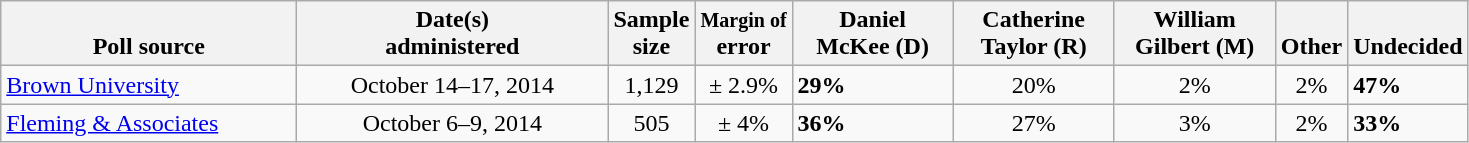<table class="wikitable">
<tr valign= bottom>
<th style="width:190px;">Poll source</th>
<th style="width:200px;">Date(s)<br>administered</th>
<th class=small>Sample<br>size</th>
<th><small>Margin of</small><br>error</th>
<th style="width:100px;">Daniel<br>McKee (D)</th>
<th style="width:100px;">Catherine<br>Taylor (R)</th>
<th style="width:100px;">William<br>Gilbert (M)</th>
<th style="width:40px;">Other</th>
<th style="width:40px;">Undecided</th>
</tr>
<tr>
<td><a href='#'>Brown University</a></td>
<td align=center>October 14–17, 2014</td>
<td align=center>1,129</td>
<td align=center>± 2.9%</td>
<td><strong>29%</strong></td>
<td align=center>20%</td>
<td align=center>2%</td>
<td align=center>2%</td>
<td><strong>47%</strong></td>
</tr>
<tr>
<td><a href='#'>Fleming & Associates</a></td>
<td align=center>October 6–9, 2014</td>
<td align=center>505</td>
<td align=center>± 4%</td>
<td><strong>36%</strong></td>
<td align=center>27%</td>
<td align=center>3%</td>
<td align=center>2%</td>
<td><strong>33%</strong></td>
</tr>
</table>
